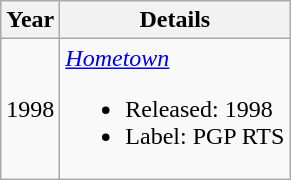<table class=wikitable style=text-align:center;>
<tr>
<th>Year</th>
<th>Details</th>
</tr>
<tr>
<td>1998</td>
<td align=left><em><a href='#'>Hometown</a></em><br><ul><li>Released: 1998</li><li>Label: PGP RTS</li></ul></td>
</tr>
</table>
